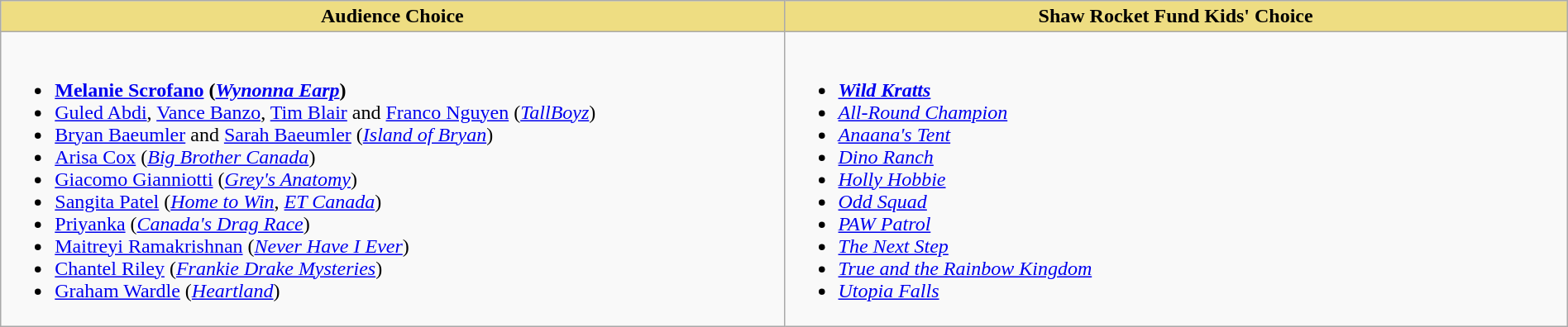<table class=wikitable width="100%">
<tr>
<th style="background:#EEDD82; width:50%">Audience Choice</th>
<th style="background:#EEDD82; width:50%">Shaw Rocket Fund Kids' Choice</th>
</tr>
<tr>
<td valign="top"><br><ul><li> <strong><a href='#'>Melanie Scrofano</a> (<em><a href='#'>Wynonna Earp</a></em>)</strong></li><li><a href='#'>Guled Abdi</a>, <a href='#'>Vance Banzo</a>, <a href='#'>Tim Blair</a> and <a href='#'>Franco Nguyen</a> (<em><a href='#'>TallBoyz</a></em>)</li><li><a href='#'>Bryan Baeumler</a> and <a href='#'>Sarah Baeumler</a> (<em><a href='#'>Island of Bryan</a></em>)</li><li><a href='#'>Arisa Cox</a> (<em><a href='#'>Big Brother Canada</a></em>)</li><li><a href='#'>Giacomo Gianniotti</a> (<em><a href='#'>Grey's Anatomy</a></em>)</li><li><a href='#'>Sangita Patel</a> (<em><a href='#'>Home to Win</a></em>, <em><a href='#'>ET Canada</a></em>)</li><li><a href='#'>Priyanka</a> (<em><a href='#'>Canada's Drag Race</a></em>)</li><li><a href='#'>Maitreyi Ramakrishnan</a> (<em><a href='#'>Never Have I Ever</a></em>)</li><li><a href='#'>Chantel Riley</a> (<em><a href='#'>Frankie Drake Mysteries</a></em>)</li><li><a href='#'>Graham Wardle</a> (<em><a href='#'>Heartland</a></em>)</li></ul></td>
<td valign="top"><br><ul><li> <strong><em><a href='#'>Wild Kratts</a></em></strong></li><li><em><a href='#'>All-Round Champion</a></em></li><li><em><a href='#'>Anaana's Tent</a></em></li><li><em><a href='#'>Dino Ranch</a></em></li><li><em><a href='#'>Holly Hobbie</a></em></li><li><em><a href='#'>Odd Squad</a></em></li><li><em><a href='#'>PAW Patrol</a></em></li><li><em><a href='#'>The Next Step</a></em></li><li><em><a href='#'>True and the Rainbow Kingdom</a></em></li><li><em><a href='#'>Utopia Falls</a></em></li></ul></td>
</tr>
</table>
